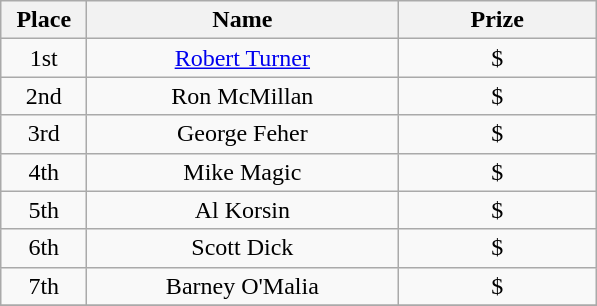<table class="wikitable">
<tr>
<th width="50">Place</th>
<th width="200">Name</th>
<th width="125">Prize</th>
</tr>
<tr>
<td align = "center">1st</td>
<td align = "center"><a href='#'>Robert Turner</a></td>
<td align = "center">$</td>
</tr>
<tr>
<td align = "center">2nd</td>
<td align = "center">Ron McMillan</td>
<td align = "center">$</td>
</tr>
<tr>
<td align = "center">3rd</td>
<td align = "center">George Feher</td>
<td align = "center">$</td>
</tr>
<tr>
<td align = "center">4th</td>
<td align = "center">Mike Magic</td>
<td align = "center">$</td>
</tr>
<tr>
<td align = "center">5th</td>
<td align = "center">Al Korsin</td>
<td align = "center">$</td>
</tr>
<tr>
<td align = "center">6th</td>
<td align = "center">Scott Dick</td>
<td align = "center">$</td>
</tr>
<tr>
<td align = "center">7th</td>
<td align = "center">Barney O'Malia</td>
<td align = "center">$</td>
</tr>
<tr>
</tr>
</table>
